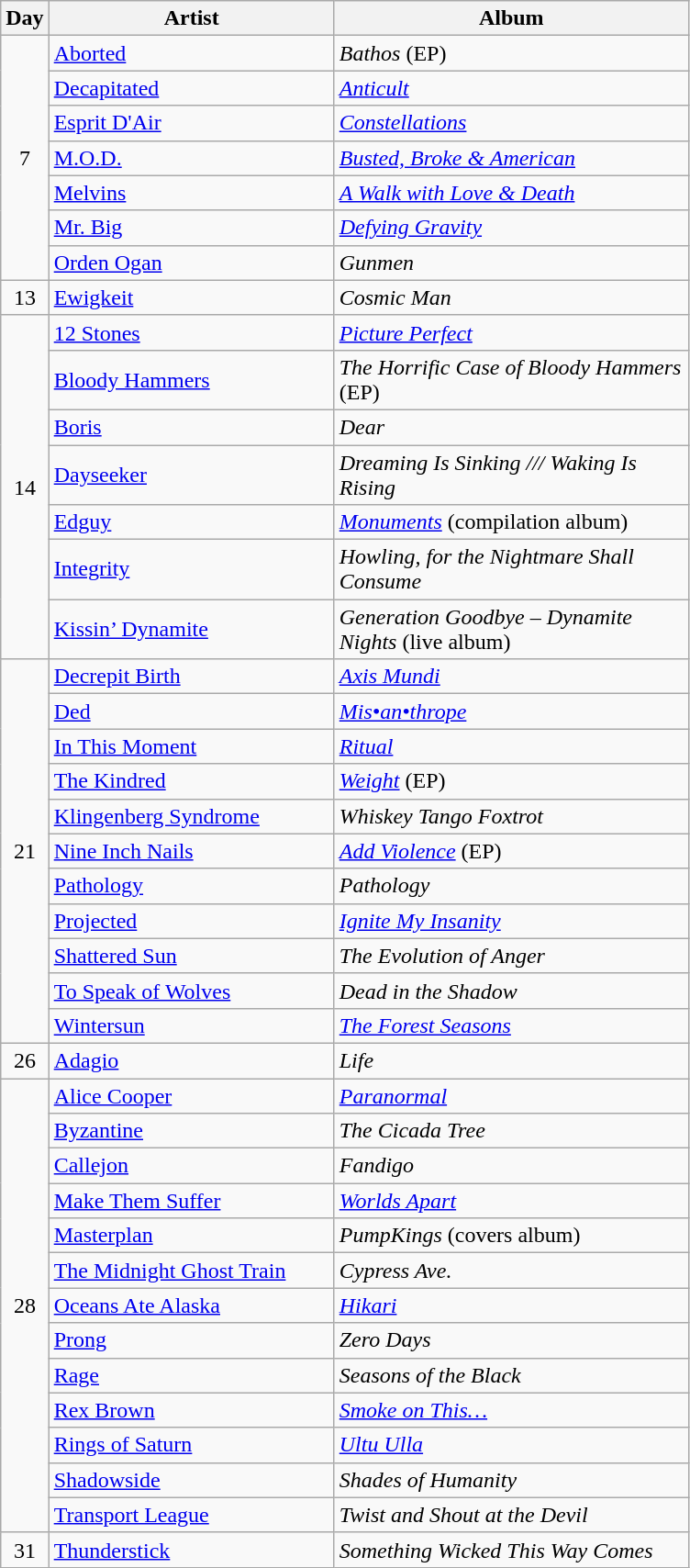<table class="wikitable">
<tr>
<th style="width:20px;">Day</th>
<th style="width:200px;">Artist</th>
<th style="width:250px;">Album</th>
</tr>
<tr>
<td style="text-align:center;" rowspan="7">7</td>
<td><a href='#'>Aborted</a></td>
<td><em>Bathos</em> (EP)</td>
</tr>
<tr>
<td><a href='#'>Decapitated</a></td>
<td><em><a href='#'>Anticult</a></em></td>
</tr>
<tr>
<td><a href='#'>Esprit D'Air</a></td>
<td><em><a href='#'>Constellations</a></em></td>
</tr>
<tr>
<td><a href='#'>M.O.D.</a></td>
<td><em><a href='#'>Busted, Broke & American</a></em></td>
</tr>
<tr>
<td><a href='#'>Melvins</a></td>
<td><em><a href='#'>A Walk with Love & Death</a></em></td>
</tr>
<tr>
<td><a href='#'>Mr. Big</a></td>
<td><em><a href='#'>Defying Gravity</a></em></td>
</tr>
<tr>
<td><a href='#'>Orden Ogan</a></td>
<td><em>Gunmen</em></td>
</tr>
<tr>
<td style="text-align:center;">13</td>
<td><a href='#'>Ewigkeit</a></td>
<td><em>Cosmic Man</em></td>
</tr>
<tr>
<td style="text-align:center;" rowspan="7">14</td>
<td><a href='#'>12 Stones</a></td>
<td><em><a href='#'>Picture Perfect</a></em></td>
</tr>
<tr>
<td><a href='#'>Bloody Hammers</a></td>
<td><em>The Horrific Case of Bloody Hammers</em> (EP)</td>
</tr>
<tr>
<td><a href='#'>Boris</a></td>
<td><em>Dear</em></td>
</tr>
<tr>
<td><a href='#'>Dayseeker</a></td>
<td><em>Dreaming Is Sinking /// Waking Is Rising</em></td>
</tr>
<tr>
<td><a href='#'>Edguy</a></td>
<td><em><a href='#'>Monuments</a></em> (compilation album)</td>
</tr>
<tr>
<td><a href='#'>Integrity</a></td>
<td><em>Howling, for the Nightmare Shall Consume</em></td>
</tr>
<tr>
<td><a href='#'>Kissin’ Dynamite</a></td>
<td><em>Generation Goodbye – Dynamite Nights</em> (live album)</td>
</tr>
<tr>
<td style="text-align:center;" rowspan="11">21</td>
<td><a href='#'>Decrepit Birth</a></td>
<td><em><a href='#'>Axis Mundi</a></em></td>
</tr>
<tr>
<td><a href='#'>Ded</a></td>
<td><em><a href='#'>Mis•an•thrope</a></em></td>
</tr>
<tr>
<td><a href='#'>In This Moment</a></td>
<td><em><a href='#'>Ritual</a></em></td>
</tr>
<tr>
<td><a href='#'>The Kindred</a></td>
<td><em><a href='#'>Weight</a></em> (EP)</td>
</tr>
<tr>
<td><a href='#'>Klingenberg Syndrome</a></td>
<td><em>Whiskey Tango Foxtrot</em></td>
</tr>
<tr>
<td><a href='#'>Nine Inch Nails</a></td>
<td><em><a href='#'>Add Violence</a></em> (EP)</td>
</tr>
<tr>
<td><a href='#'>Pathology</a></td>
<td><em>Pathology</em></td>
</tr>
<tr>
<td><a href='#'>Projected</a></td>
<td><em><a href='#'>Ignite My Insanity</a></em></td>
</tr>
<tr>
<td><a href='#'>Shattered Sun</a></td>
<td><em>The Evolution of Anger</em></td>
</tr>
<tr>
<td><a href='#'>To Speak of Wolves</a></td>
<td><em>Dead in the Shadow</em></td>
</tr>
<tr>
<td><a href='#'>Wintersun</a></td>
<td><em><a href='#'>The Forest Seasons</a></em></td>
</tr>
<tr>
<td style="text-align:center;">26</td>
<td><a href='#'>Adagio</a></td>
<td><em>Life</em></td>
</tr>
<tr>
<td style="text-align:center;" rowspan=13>28</td>
<td><a href='#'>Alice Cooper</a></td>
<td><em><a href='#'>Paranormal</a></em></td>
</tr>
<tr>
<td><a href='#'>Byzantine</a></td>
<td><em>The Cicada Tree</em></td>
</tr>
<tr>
<td><a href='#'>Callejon</a></td>
<td><em>Fandigo</em></td>
</tr>
<tr>
<td><a href='#'>Make Them Suffer</a></td>
<td><em><a href='#'>Worlds Apart</a></em></td>
</tr>
<tr>
<td><a href='#'>Masterplan</a></td>
<td><em>PumpKings</em> (covers album)</td>
</tr>
<tr>
<td><a href='#'>The Midnight Ghost Train</a></td>
<td><em>Cypress Ave.</em></td>
</tr>
<tr>
<td><a href='#'>Oceans Ate Alaska</a></td>
<td><em><a href='#'>Hikari</a></em></td>
</tr>
<tr>
<td><a href='#'>Prong</a></td>
<td><em>Zero Days</em></td>
</tr>
<tr>
<td><a href='#'>Rage</a></td>
<td><em>Seasons of the Black</em></td>
</tr>
<tr>
<td><a href='#'>Rex Brown</a></td>
<td><em><a href='#'>Smoke on This…</a></em></td>
</tr>
<tr>
<td><a href='#'>Rings of Saturn</a></td>
<td><em><a href='#'>Ultu Ulla</a></em></td>
</tr>
<tr>
<td><a href='#'>Shadowside</a></td>
<td><em>Shades of Humanity</em></td>
</tr>
<tr>
<td><a href='#'>Transport League</a></td>
<td><em>Twist and Shout at the Devil</em></td>
</tr>
<tr>
<td style="text-align:center;">31</td>
<td><a href='#'>Thunderstick</a></td>
<td><em>Something Wicked This Way Comes</em></td>
</tr>
</table>
